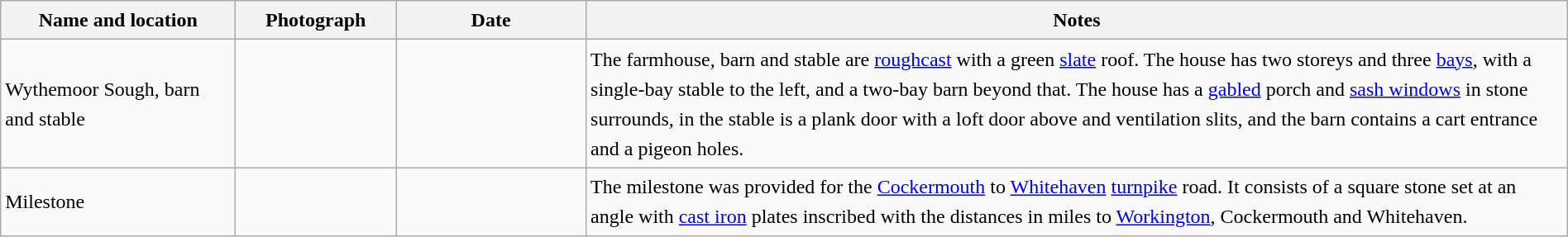<table class="wikitable sortable plainrowheaders" style="width:100%;border:0px;text-align:left;line-height:150%;">
<tr>
<th scope="col"  style="width:150px">Name and location</th>
<th scope="col"  style="width:100px" class="unsortable">Photograph</th>
<th scope="col"  style="width:120px">Date</th>
<th scope="col"  style="width:650px" class="unsortable">Notes</th>
</tr>
<tr>
<td>Wythemoor Sough, barn and stable<br><small></small></td>
<td></td>
<td align="center"></td>
<td>The farmhouse, barn and stable are <a href='#'>roughcast</a> with a green <a href='#'>slate</a> roof.  The house has two storeys and three <a href='#'>bays</a>, with a single-bay stable to the left, and a two-bay barn beyond that.  The house has a <a href='#'>gabled</a> porch and <a href='#'>sash windows</a> in stone surrounds, in the stable is a plank door with a loft door above and ventilation slits, and the barn contains a cart entrance and a pigeon holes.</td>
</tr>
<tr>
<td>Milestone<br><small></small></td>
<td></td>
<td align="center"></td>
<td>The milestone was provided for the <a href='#'>Cockermouth</a> to <a href='#'>Whitehaven</a> <a href='#'>turnpike</a> road.  It consists of a square stone set at an angle with <a href='#'>cast iron</a> plates inscribed with the distances in miles to <a href='#'>Workington</a>, Cockermouth and Whitehaven.</td>
</tr>
<tr>
</tr>
</table>
